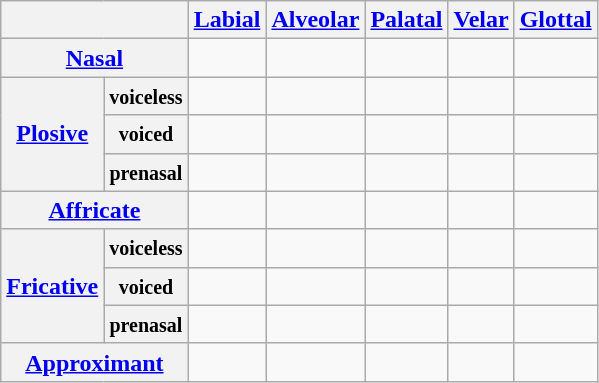<table class="wikitable" style="text-align:center">
<tr>
<th colspan="2"></th>
<th><a href='#'>Labial</a></th>
<th><a href='#'>Alveolar</a></th>
<th><a href='#'>Palatal</a></th>
<th><a href='#'>Velar</a></th>
<th><a href='#'>Glottal</a></th>
</tr>
<tr>
<th colspan="2"><a href='#'>Nasal</a></th>
<td></td>
<td></td>
<td></td>
<td></td>
<td></td>
</tr>
<tr>
<th rowspan="3"><a href='#'>Plosive</a></th>
<th><small>voiceless</small></th>
<td></td>
<td></td>
<td></td>
<td></td>
<td></td>
</tr>
<tr>
<th><small>voiced</small></th>
<td></td>
<td></td>
<td></td>
<td></td>
<td></td>
</tr>
<tr>
<th><small>prenasal</small></th>
<td></td>
<td></td>
<td></td>
<td></td>
<td></td>
</tr>
<tr>
<th colspan="2"><a href='#'>Affricate</a></th>
<td></td>
<td></td>
<td></td>
<td></td>
<td></td>
</tr>
<tr>
<th rowspan="3"><a href='#'>Fricative</a></th>
<th><small>voiceless</small></th>
<td></td>
<td></td>
<td></td>
<td></td>
<td></td>
</tr>
<tr>
<th><small>voiced</small></th>
<td></td>
<td></td>
<td></td>
<td></td>
<td></td>
</tr>
<tr>
<th><small>prenasal</small></th>
<td></td>
<td></td>
<td></td>
<td></td>
<td></td>
</tr>
<tr>
<th colspan="2"><a href='#'>Approximant</a></th>
<td></td>
<td></td>
<td></td>
<td></td>
<td></td>
</tr>
</table>
